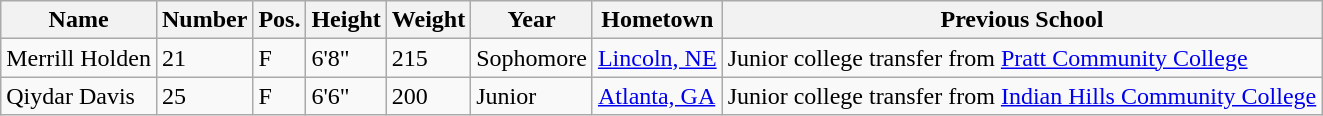<table class="wikitable sortable" border="1">
<tr>
<th>Name</th>
<th>Number</th>
<th>Pos.</th>
<th>Height</th>
<th>Weight</th>
<th>Year</th>
<th>Hometown</th>
<th class="unsortable">Previous School</th>
</tr>
<tr>
<td>Merrill Holden</td>
<td>21</td>
<td>F</td>
<td>6'8"</td>
<td>215</td>
<td>Sophomore</td>
<td><a href='#'>Lincoln, NE</a></td>
<td>Junior college transfer from <a href='#'>Pratt Community College</a></td>
</tr>
<tr>
<td>Qiydar Davis</td>
<td>25</td>
<td>F</td>
<td>6'6"</td>
<td>200</td>
<td>Junior</td>
<td><a href='#'>Atlanta, GA</a></td>
<td>Junior college transfer from <a href='#'>Indian Hills Community College</a></td>
</tr>
</table>
